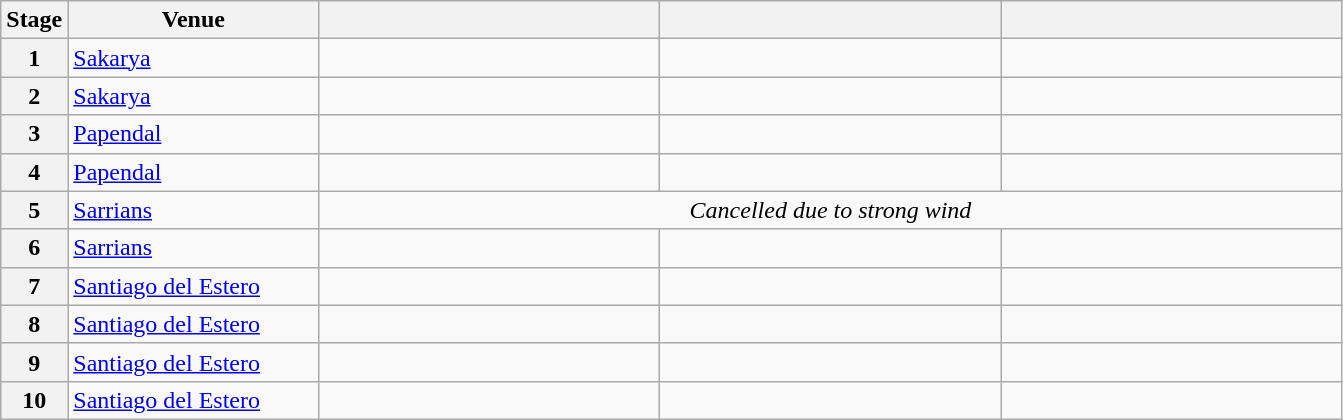<table class="wikitable">
<tr>
<th>Stage</th>
<th width=160>Venue</th>
<th width=220></th>
<th width=220></th>
<th width=220></th>
</tr>
<tr>
<th>1</th>
<td> <a href='#'>Sakarya</a></td>
<td></td>
<td></td>
<td></td>
</tr>
<tr>
<th>2</th>
<td> <a href='#'>Sakarya</a></td>
<td></td>
<td></td>
<td></td>
</tr>
<tr>
<th>3</th>
<td> <a href='#'>Papendal</a></td>
<td></td>
<td></td>
<td></td>
</tr>
<tr>
<th>4</th>
<td> <a href='#'>Papendal</a></td>
<td></td>
<td></td>
<td></td>
</tr>
<tr>
<th>5</th>
<td> <a href='#'>Sarrians</a></td>
<td align=center colspan=3><em>Cancelled due to strong wind</em></td>
</tr>
<tr>
<th>6</th>
<td> <a href='#'>Sarrians</a></td>
<td></td>
<td></td>
<td></td>
</tr>
<tr>
<th>7</th>
<td> <a href='#'>Santiago del Estero</a></td>
<td></td>
<td></td>
<td></td>
</tr>
<tr>
<th>8</th>
<td> <a href='#'>Santiago del Estero</a></td>
<td></td>
<td></td>
<td></td>
</tr>
<tr>
<th>9</th>
<td> <a href='#'>Santiago del Estero</a></td>
<td></td>
<td></td>
<td></td>
</tr>
<tr>
<th>10</th>
<td> <a href='#'>Santiago del Estero</a></td>
<td></td>
<td></td>
<td></td>
</tr>
</table>
